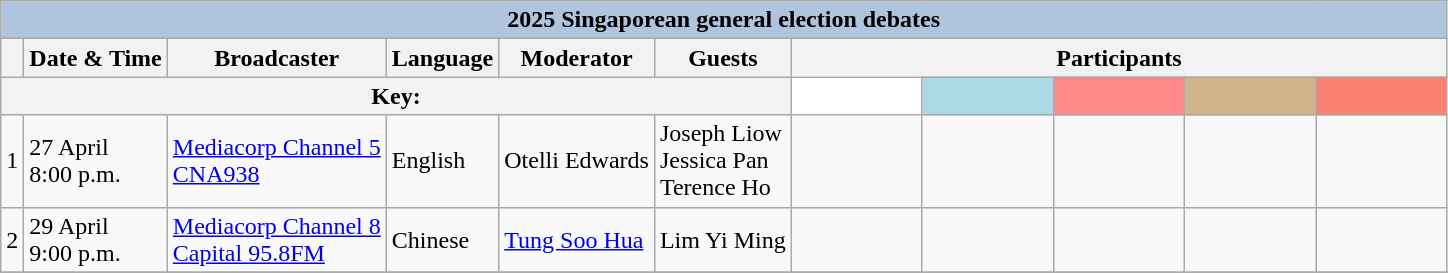<table class="wikitable">
<tr>
<th style="background:#B0C4DE" colspan="16">2025 Singaporean general election debates</th>
</tr>
<tr>
<th style="white-space:nowrap;" rowspan="1"> </th>
<th rowspan="1">Date & Time</th>
<th rowspan="1">Broadcaster</th>
<th rowspan="1">Language</th>
<th rowspan="1">Moderator</th>
<th rowspan="1">Guests</th>
<th colspan="8" scope="col">Participants</th>
</tr>
<tr>
<th colspan="6">Key:<br>   </th>
<th scope="col" style="width:5em; background: white;"><a href='#'></a></th>
<th scope="col" style="width:5em; background: LightBlue;"><a href='#'></a></th>
<th scope="col" style="width:5em; background: #FF8888;"><a href='#'></a></th>
<th scope="col" style="width:5em; background: tan;"><a href='#'></a></th>
<th scope="col" style="width:5em; background: #FA8072;"><a href='#'></a></th>
</tr>
<tr>
<td>1</td>
<td>27 April <br> 8:00 p.m.</td>
<td><a href='#'>Mediacorp Channel 5</a> <br> <a href='#'>CNA938</a></td>
<td>English</td>
<td>Otelli Edwards</td>
<td>Joseph Liow<br>Jessica Pan<br>Terence Ho</td>
<td></td>
<td></td>
<td></td>
<td></td>
<td></td>
</tr>
<tr>
<td>2</td>
<td>29 April <br> 9:00 p.m.</td>
<td><a href='#'>Mediacorp Channel 8</a><br><a href='#'>Capital 95.8FM</a></td>
<td>Chinese</td>
<td><a href='#'>Tung Soo Hua</a></td>
<td>Lim Yi Ming</td>
<td></td>
<td></td>
<td></td>
<td></td>
<td></td>
</tr>
<tr>
</tr>
<tr>
</tr>
</table>
